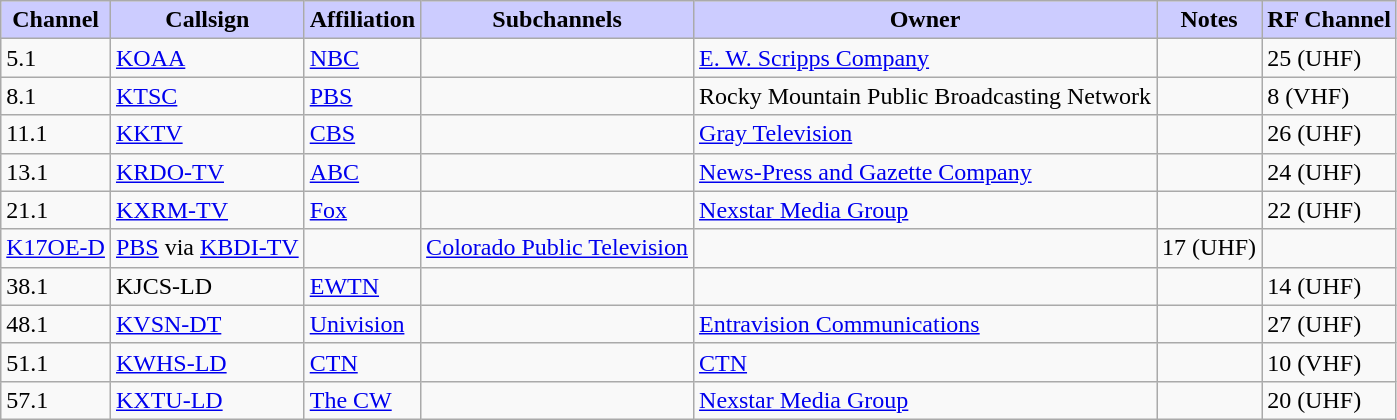<table class=wikitable style="text-align:left">
<tr>
<th style="background:#ccccff;">Channel</th>
<th style="background:#ccccff;">Callsign</th>
<th style="background:#ccccff;">Affiliation</th>
<th style="background:#ccccff;">Subchannels</th>
<th style="background:#ccccff;">Owner</th>
<th style="background:#ccccff;">Notes</th>
<th style="background:#ccccff;">RF Channel</th>
</tr>
<tr>
<td>5.1</td>
<td><a href='#'>KOAA</a></td>
<td><a href='#'>NBC</a></td>
<td style="text-align:left"><br></td>
<td style="text-align:left"><a href='#'>E. W. Scripps Company</a></td>
<td></td>
<td>25 (UHF)</td>
</tr>
<tr>
<td>8.1</td>
<td><a href='#'>KTSC</a></td>
<td><a href='#'>PBS</a></td>
<td style="text-align:left"><br></td>
<td style="text-align:left">Rocky Mountain Public Broadcasting Network</td>
<td></td>
<td>8 (VHF)</td>
</tr>
<tr>
<td>11.1</td>
<td><a href='#'>KKTV</a></td>
<td><a href='#'>CBS</a></td>
<td style="text-align:left"><br></td>
<td style="text-align:left"><a href='#'>Gray Television</a></td>
<td></td>
<td>26 (UHF)</td>
</tr>
<tr>
<td>13.1</td>
<td><a href='#'>KRDO-TV</a></td>
<td><a href='#'>ABC</a></td>
<td style="text-align:left"><br></td>
<td style="text-align:left"><a href='#'>News-Press and Gazette Company</a></td>
<td></td>
<td>24 (UHF)</td>
</tr>
<tr>
<td>21.1</td>
<td><a href='#'>KXRM-TV</a></td>
<td><a href='#'>Fox</a></td>
<td style="text-align:left"><br></td>
<td style="text-align:left"><a href='#'>Nexstar Media Group</a></td>
<td></td>
<td>22 (UHF)</td>
</tr>
<tr | 12.1>
<td><a href='#'>K17OE-D</a></td>
<td><a href='#'>PBS</a> via <a href='#'>KBDI-TV</a></td>
<td style="text-align:left"><br></td>
<td style="text-align:left"><a href='#'>Colorado Public Television</a></td>
<td></td>
<td>17 (UHF)</td>
</tr>
<tr>
<td>38.1</td>
<td>KJCS-LD</td>
<td><a href='#'>EWTN</a></td>
<td style="text-align:left"><br></td>
<td style="text-align:left"></td>
<td></td>
<td>14 (UHF)</td>
</tr>
<tr>
<td>48.1</td>
<td><a href='#'>KVSN-DT</a></td>
<td><a href='#'>Univision</a></td>
<td style="text-align:left"><br></td>
<td style="text-align:left"><a href='#'>Entravision Communications</a></td>
<td></td>
<td>27 (UHF)</td>
</tr>
<tr>
<td>51.1</td>
<td><a href='#'>KWHS-LD</a></td>
<td><a href='#'>CTN</a></td>
<td style="text-align:left"><br></td>
<td style="text-align:left"><a href='#'>CTN</a></td>
<td></td>
<td>10 (VHF)</td>
</tr>
<tr>
<td>57.1</td>
<td><a href='#'>KXTU-LD</a></td>
<td><a href='#'>The CW</a></td>
<td style="text-align:left"><br></td>
<td style="text-align:left"><a href='#'>Nexstar Media Group</a></td>
<td></td>
<td>20 (UHF)</td>
</tr>
</table>
